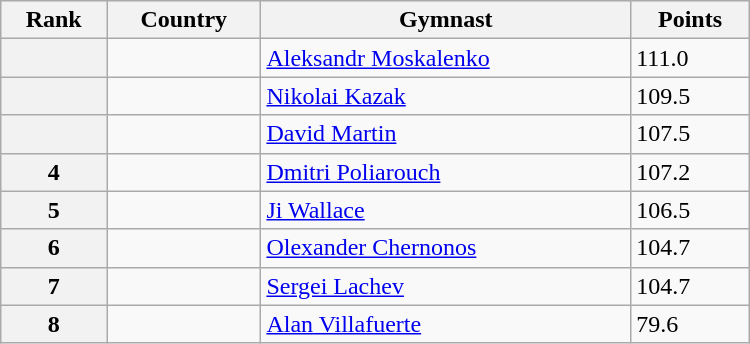<table class="wikitable" width=500>
<tr bgcolor="#efefef">
<th>Rank</th>
<th>Country</th>
<th>Gymnast</th>
<th>Points</th>
</tr>
<tr>
<th></th>
<td></td>
<td><a href='#'>Aleksandr Moskalenko</a></td>
<td>111.0</td>
</tr>
<tr>
<th></th>
<td></td>
<td><a href='#'>Nikolai Kazak</a></td>
<td>109.5</td>
</tr>
<tr>
<th></th>
<td></td>
<td><a href='#'>David Martin</a></td>
<td>107.5</td>
</tr>
<tr>
<th>4</th>
<td></td>
<td><a href='#'>Dmitri Poliarouch</a></td>
<td>107.2</td>
</tr>
<tr>
<th>5</th>
<td></td>
<td><a href='#'>Ji Wallace</a></td>
<td>106.5</td>
</tr>
<tr>
<th>6</th>
<td></td>
<td><a href='#'>Olexander Chernonos</a></td>
<td>104.7</td>
</tr>
<tr>
<th>7</th>
<td></td>
<td><a href='#'>Sergei Lachev</a></td>
<td>104.7</td>
</tr>
<tr>
<th>8</th>
<td></td>
<td><a href='#'>Alan Villafuerte</a></td>
<td>79.6</td>
</tr>
</table>
